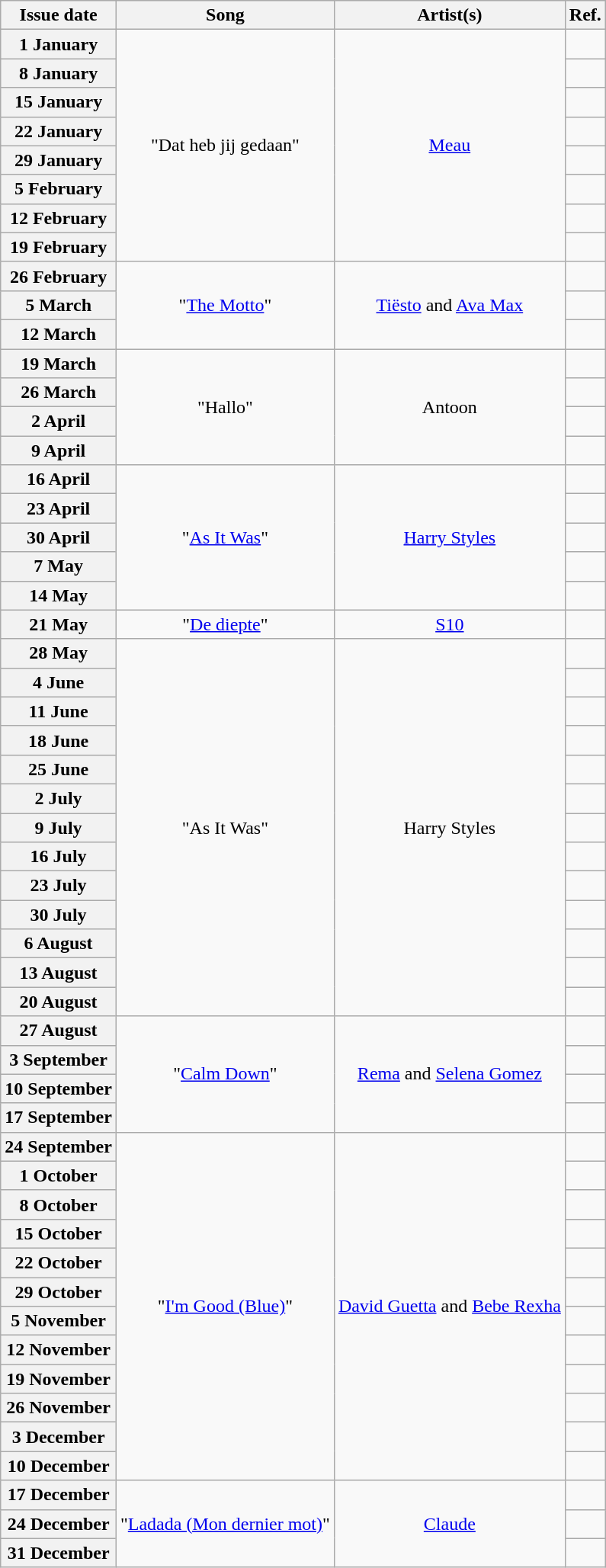<table class="wikitable plainrowheaders" style="text-align: center;">
<tr>
<th>Issue date</th>
<th>Song</th>
<th>Artist(s)</th>
<th>Ref.</th>
</tr>
<tr>
<th scope="row">1 January</th>
<td rowspan="8">"Dat heb jij gedaan"</td>
<td rowspan="8"><a href='#'>Meau</a></td>
<td></td>
</tr>
<tr>
<th scope="row">8 January</th>
<td></td>
</tr>
<tr>
<th scope="row">15 January</th>
<td></td>
</tr>
<tr>
<th scope="row">22 January</th>
<td></td>
</tr>
<tr>
<th scope="row">29 January</th>
<td></td>
</tr>
<tr>
<th scope="row">5 February</th>
<td></td>
</tr>
<tr>
<th scope="row">12 February</th>
<td></td>
</tr>
<tr>
<th scope="row">19 February</th>
<td></td>
</tr>
<tr>
<th scope="row">26 February</th>
<td rowspan="3">"<a href='#'>The Motto</a>"</td>
<td rowspan="3"><a href='#'>Tiësto</a> and <a href='#'>Ava Max</a></td>
<td></td>
</tr>
<tr>
<th scope="row">5 March</th>
<td></td>
</tr>
<tr>
<th scope="row">12 March</th>
<td></td>
</tr>
<tr>
<th scope="row">19 March</th>
<td rowspan="4">"Hallo"</td>
<td rowspan="4">Antoon</td>
<td></td>
</tr>
<tr>
<th scope="row">26 March</th>
<td></td>
</tr>
<tr>
<th scope="row">2 April</th>
<td></td>
</tr>
<tr>
<th scope="row">9 April</th>
<td></td>
</tr>
<tr>
<th scope="row">16 April</th>
<td rowspan="5">"<a href='#'>As It Was</a>"</td>
<td rowspan="5"><a href='#'>Harry Styles</a></td>
<td></td>
</tr>
<tr>
<th scope="row">23 April</th>
<td></td>
</tr>
<tr>
<th scope="row">30 April</th>
<td></td>
</tr>
<tr>
<th scope="row">7 May</th>
<td></td>
</tr>
<tr>
<th scope="row">14 May</th>
<td></td>
</tr>
<tr>
<th scope="row">21 May</th>
<td>"<a href='#'>De diepte</a>"</td>
<td><a href='#'>S10</a></td>
<td></td>
</tr>
<tr>
<th scope="row">28 May</th>
<td rowspan="13">"As It Was"</td>
<td rowspan="13">Harry Styles</td>
<td></td>
</tr>
<tr>
<th scope="row">4 June</th>
<td></td>
</tr>
<tr>
<th scope="row">11 June</th>
<td></td>
</tr>
<tr>
<th scope="row">18 June</th>
<td></td>
</tr>
<tr>
<th scope="row">25 June</th>
<td></td>
</tr>
<tr>
<th scope="row">2 July</th>
<td></td>
</tr>
<tr>
<th scope="row">9 July</th>
<td></td>
</tr>
<tr>
<th scope="row">16 July</th>
<td></td>
</tr>
<tr>
<th scope="row">23 July</th>
<td></td>
</tr>
<tr>
<th scope="row">30 July</th>
<td></td>
</tr>
<tr>
<th scope="row">6 August</th>
<td></td>
</tr>
<tr>
<th scope="row">13 August</th>
<td></td>
</tr>
<tr>
<th scope="row">20 August</th>
<td></td>
</tr>
<tr>
<th scope="row">27 August</th>
<td rowspan="4">"<a href='#'>Calm Down</a>"</td>
<td rowspan="4"><a href='#'>Rema</a> and <a href='#'>Selena Gomez</a></td>
<td></td>
</tr>
<tr>
<th scope="row">3 September</th>
<td></td>
</tr>
<tr>
<th scope="row">10 September</th>
<td></td>
</tr>
<tr>
<th scope="row">17 September</th>
<td></td>
</tr>
<tr>
<th scope="row">24 September</th>
<td rowspan="12">"<a href='#'>I'm Good (Blue)</a>"</td>
<td rowspan="12"><a href='#'>David Guetta</a> and <a href='#'>Bebe Rexha</a></td>
<td></td>
</tr>
<tr>
<th scope="row">1 October</th>
<td></td>
</tr>
<tr>
<th scope="row">8 October</th>
<td></td>
</tr>
<tr>
<th scope="row">15 October</th>
<td></td>
</tr>
<tr>
<th scope="row">22 October</th>
<td></td>
</tr>
<tr>
<th scope="row">29 October</th>
<td></td>
</tr>
<tr>
<th scope="row">5 November</th>
<td></td>
</tr>
<tr>
<th scope="row">12 November</th>
<td></td>
</tr>
<tr>
<th scope="row">19 November</th>
<td></td>
</tr>
<tr>
<th scope="row">26 November</th>
<td></td>
</tr>
<tr>
<th scope="row">3 December</th>
<td></td>
</tr>
<tr>
<th scope="row">10 December</th>
<td></td>
</tr>
<tr>
<th scope="row">17 December</th>
<td rowspan="3">"<a href='#'>Ladada (Mon dernier mot)</a>"</td>
<td rowspan="3"><a href='#'>Claude</a></td>
<td></td>
</tr>
<tr>
<th scope="row">24 December</th>
<td></td>
</tr>
<tr>
<th scope="row">31 December</th>
<td></td>
</tr>
</table>
